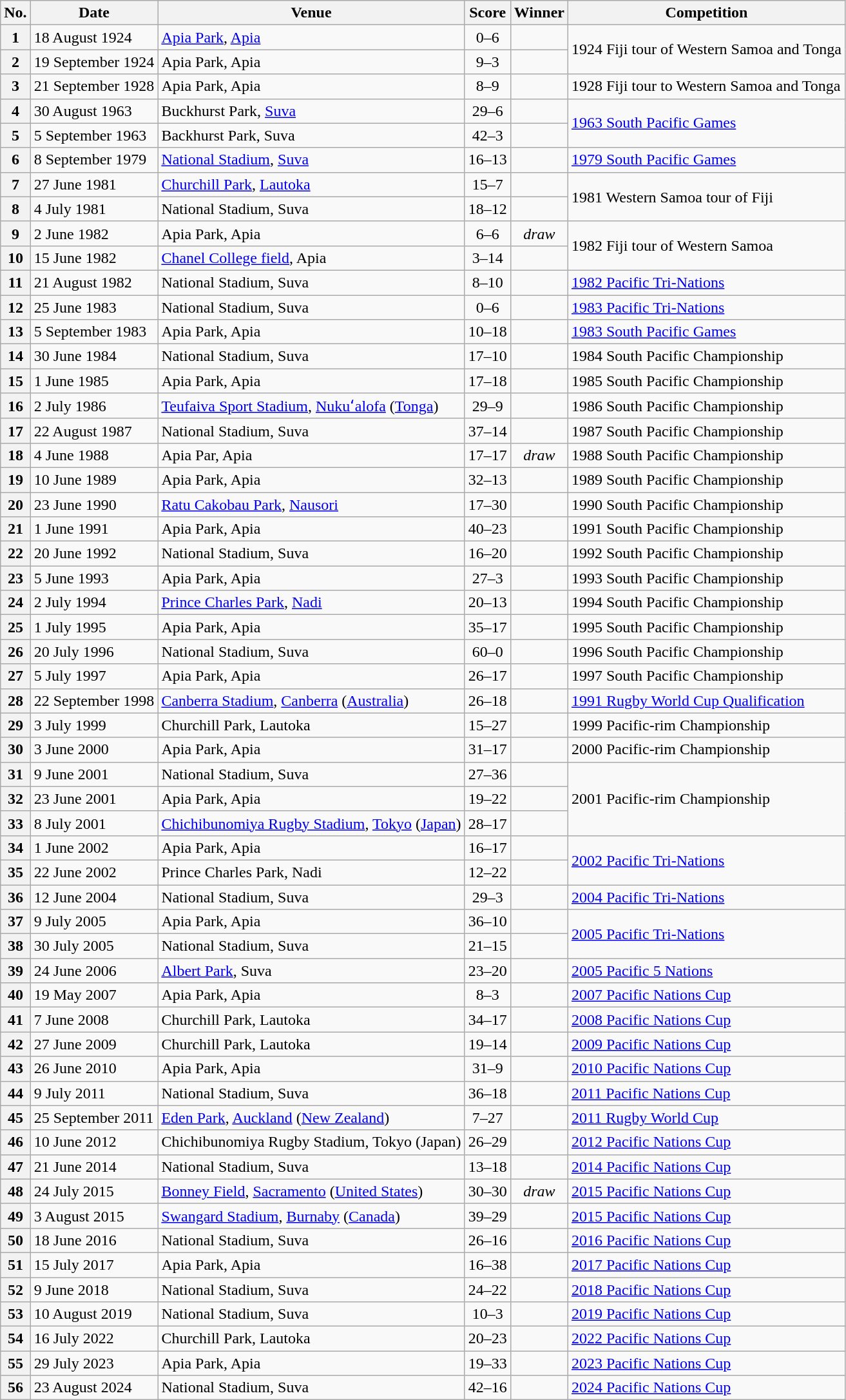<table class="wikitable">
<tr>
<th>No.</th>
<th>Date</th>
<th>Venue</th>
<th>Score</th>
<th>Winner</th>
<th>Competition</th>
</tr>
<tr>
<th>1</th>
<td>18 August 1924</td>
<td><a href='#'>Apia Park</a>, <a href='#'>Apia</a></td>
<td align="center">0–6</td>
<td></td>
<td rowspan=2>1924 Fiji tour of Western Samoa and Tonga</td>
</tr>
<tr>
<th>2</th>
<td>19 September 1924</td>
<td>Apia Park, Apia</td>
<td align="center">9–3</td>
<td></td>
</tr>
<tr>
<th>3</th>
<td>21 September 1928</td>
<td>Apia Park, Apia</td>
<td align="center">8–9</td>
<td></td>
<td>1928 Fiji tour to Western Samoa and Tonga</td>
</tr>
<tr>
<th>4</th>
<td>30 August 1963</td>
<td>Buckhurst Park, <a href='#'>Suva</a></td>
<td align="center">29–6</td>
<td></td>
<td rowspan=2><a href='#'>1963 South Pacific Games</a></td>
</tr>
<tr>
<th>5</th>
<td>5 September 1963</td>
<td>Backhurst Park, Suva</td>
<td align="center">42–3</td>
<td></td>
</tr>
<tr>
<th>6</th>
<td>8 September 1979</td>
<td><a href='#'>National Stadium</a>, <a href='#'>Suva</a></td>
<td align="center">16–13</td>
<td></td>
<td><a href='#'>1979 South Pacific Games</a></td>
</tr>
<tr>
<th>7</th>
<td>27 June 1981</td>
<td><a href='#'>Churchill Park</a>, <a href='#'>Lautoka</a></td>
<td align="center">15–7</td>
<td></td>
<td rowspan=2>1981 Western Samoa tour of Fiji</td>
</tr>
<tr>
<th>8</th>
<td>4 July 1981</td>
<td>National Stadium, Suva</td>
<td align="center">18–12</td>
<td></td>
</tr>
<tr>
<th>9</th>
<td>2 June 1982</td>
<td>Apia Park, Apia</td>
<td align="center">6–6</td>
<td align=center><em>draw</em></td>
<td rowspan=2>1982 Fiji tour of Western Samoa</td>
</tr>
<tr>
<th>10</th>
<td>15 June 1982</td>
<td><a href='#'>Chanel College field</a>, Apia</td>
<td align="center">3–14</td>
<td></td>
</tr>
<tr>
<th>11</th>
<td>21 August 1982</td>
<td>National Stadium, Suva</td>
<td align="center">8–10</td>
<td></td>
<td><a href='#'>1982 Pacific Tri-Nations</a></td>
</tr>
<tr>
<th>12</th>
<td>25 June 1983</td>
<td>National Stadium, Suva</td>
<td align="center">0–6</td>
<td></td>
<td><a href='#'>1983 Pacific Tri-Nations</a></td>
</tr>
<tr>
<th>13</th>
<td>5 September 1983</td>
<td>Apia Park, Apia</td>
<td align="center">10–18</td>
<td></td>
<td><a href='#'>1983 South Pacific Games</a></td>
</tr>
<tr>
<th>14</th>
<td>30 June 1984</td>
<td>National Stadium, Suva</td>
<td align="center">17–10</td>
<td></td>
<td>1984 South Pacific Championship</td>
</tr>
<tr>
<th>15</th>
<td>1 June 1985</td>
<td>Apia Park, Apia</td>
<td align="center">17–18</td>
<td></td>
<td>1985 South Pacific Championship</td>
</tr>
<tr>
<th>16</th>
<td>2 July 1986</td>
<td><a href='#'>Teufaiva Sport Stadium</a>, <a href='#'>Nukuʻalofa</a> (<a href='#'>Tonga</a>)</td>
<td align="center">29–9</td>
<td></td>
<td>1986 South Pacific Championship</td>
</tr>
<tr>
<th>17</th>
<td>22 August 1987</td>
<td>National Stadium, Suva</td>
<td align="center">37–14</td>
<td></td>
<td>1987 South Pacific Championship</td>
</tr>
<tr>
<th>18</th>
<td>4 June 1988</td>
<td>Apia Par, Apia</td>
<td align="center">17–17</td>
<td align=center><em>draw</em></td>
<td>1988 South Pacific Championship</td>
</tr>
<tr>
<th>19</th>
<td>10 June 1989</td>
<td>Apia Park, Apia</td>
<td align="center">32–13</td>
<td></td>
<td>1989 South Pacific Championship</td>
</tr>
<tr>
<th>20</th>
<td>23 June 1990</td>
<td><a href='#'>Ratu Cakobau Park</a>, <a href='#'>Nausori</a></td>
<td align="center">17–30</td>
<td></td>
<td>1990 South Pacific Championship</td>
</tr>
<tr>
<th>21</th>
<td>1 June 1991</td>
<td>Apia Park, Apia</td>
<td align="center">40–23</td>
<td></td>
<td>1991 South Pacific Championship</td>
</tr>
<tr>
<th>22</th>
<td>20 June 1992</td>
<td>National Stadium, Suva</td>
<td align="center">16–20</td>
<td></td>
<td>1992 South Pacific Championship</td>
</tr>
<tr>
<th>23</th>
<td>5 June 1993</td>
<td>Apia Park, Apia</td>
<td align="center">27–3</td>
<td></td>
<td>1993 South Pacific Championship</td>
</tr>
<tr>
<th>24</th>
<td>2 July 1994</td>
<td><a href='#'>Prince Charles Park</a>, <a href='#'>Nadi</a></td>
<td align="center">20–13</td>
<td></td>
<td>1994 South Pacific Championship</td>
</tr>
<tr>
<th>25</th>
<td>1 July 1995</td>
<td>Apia Park, Apia</td>
<td align="center">35–17</td>
<td></td>
<td>1995 South Pacific Championship</td>
</tr>
<tr>
<th>26</th>
<td>20 July 1996</td>
<td>National Stadium, Suva</td>
<td align="center">60–0</td>
<td></td>
<td>1996 South Pacific Championship</td>
</tr>
<tr>
<th>27</th>
<td>5 July 1997</td>
<td>Apia Park, Apia</td>
<td align="center">26–17</td>
<td></td>
<td>1997 South Pacific Championship</td>
</tr>
<tr>
<th>28</th>
<td>22 September 1998</td>
<td><a href='#'>Canberra Stadium</a>, <a href='#'>Canberra</a> (<a href='#'>Australia</a>)</td>
<td align="center">26–18</td>
<td></td>
<td><a href='#'>1991 Rugby World Cup Qualification</a></td>
</tr>
<tr>
<th>29</th>
<td>3 July 1999</td>
<td>Churchill Park, Lautoka</td>
<td align="center">15–27</td>
<td></td>
<td>1999 Pacific-rim Championship</td>
</tr>
<tr>
<th>30</th>
<td>3 June 2000</td>
<td>Apia Park, Apia</td>
<td align="center">31–17</td>
<td></td>
<td>2000 Pacific-rim Championship</td>
</tr>
<tr>
<th>31</th>
<td>9 June 2001</td>
<td>National Stadium, Suva</td>
<td align="center">27–36</td>
<td></td>
<td rowspan=3>2001 Pacific-rim Championship</td>
</tr>
<tr>
<th>32</th>
<td>23 June 2001</td>
<td>Apia Park, Apia</td>
<td align="center">19–22</td>
<td></td>
</tr>
<tr>
<th>33</th>
<td>8 July 2001</td>
<td><a href='#'>Chichibunomiya Rugby Stadium</a>, <a href='#'>Tokyo</a> (<a href='#'>Japan</a>)</td>
<td align="center">28–17</td>
<td></td>
</tr>
<tr>
<th>34</th>
<td>1 June 2002</td>
<td>Apia Park, Apia</td>
<td align="center">16–17</td>
<td></td>
<td rowspan=2><a href='#'>2002 Pacific Tri-Nations</a></td>
</tr>
<tr>
<th>35</th>
<td>22 June 2002</td>
<td>Prince Charles Park, Nadi</td>
<td align="center">12–22</td>
<td></td>
</tr>
<tr>
<th>36</th>
<td>12 June 2004</td>
<td>National Stadium, Suva</td>
<td align="center">29–3</td>
<td></td>
<td><a href='#'>2004 Pacific Tri-Nations</a></td>
</tr>
<tr>
<th>37</th>
<td>9 July 2005</td>
<td>Apia Park, Apia</td>
<td align="center">36–10</td>
<td></td>
<td rowspan=2><a href='#'>2005 Pacific Tri-Nations</a></td>
</tr>
<tr>
<th>38</th>
<td>30 July 2005</td>
<td>National Stadium, Suva</td>
<td align="center">21–15</td>
<td></td>
</tr>
<tr>
<th>39</th>
<td>24 June 2006</td>
<td><a href='#'>Albert Park</a>, Suva</td>
<td align="center">23–20</td>
<td></td>
<td><a href='#'>2005 Pacific 5 Nations</a></td>
</tr>
<tr>
<th>40</th>
<td>19 May 2007</td>
<td>Apia Park, Apia</td>
<td align="center">8–3</td>
<td></td>
<td><a href='#'>2007 Pacific Nations Cup</a></td>
</tr>
<tr>
<th>41</th>
<td>7 June 2008</td>
<td>Churchill Park, Lautoka</td>
<td align="center">34–17</td>
<td></td>
<td><a href='#'>2008 Pacific Nations Cup</a></td>
</tr>
<tr>
<th>42</th>
<td>27 June 2009</td>
<td>Churchill Park, Lautoka</td>
<td align="center">19–14</td>
<td></td>
<td><a href='#'>2009 Pacific Nations Cup</a></td>
</tr>
<tr>
<th>43</th>
<td>26 June 2010</td>
<td>Apia Park, Apia</td>
<td align="center">31–9</td>
<td></td>
<td><a href='#'>2010 Pacific Nations Cup</a></td>
</tr>
<tr>
<th>44</th>
<td>9 July 2011</td>
<td>National Stadium, Suva</td>
<td align="center">36–18</td>
<td></td>
<td><a href='#'>2011 Pacific Nations Cup</a></td>
</tr>
<tr>
<th>45</th>
<td>25 September 2011</td>
<td><a href='#'>Eden Park</a>, <a href='#'>Auckland</a> (<a href='#'>New Zealand</a>)</td>
<td align="center">7–27</td>
<td></td>
<td><a href='#'>2011 Rugby World Cup</a></td>
</tr>
<tr>
<th>46</th>
<td>10 June 2012</td>
<td>Chichibunomiya Rugby Stadium, Tokyo (Japan)</td>
<td align="center">26–29</td>
<td></td>
<td><a href='#'>2012 Pacific Nations Cup</a></td>
</tr>
<tr>
<th>47</th>
<td>21 June 2014</td>
<td>National Stadium, Suva</td>
<td align="center">13–18</td>
<td></td>
<td><a href='#'>2014 Pacific Nations Cup</a></td>
</tr>
<tr>
<th>48</th>
<td>24 July 2015</td>
<td><a href='#'>Bonney Field</a>, <a href='#'>Sacramento</a> (<a href='#'>United States</a>)</td>
<td align="center">30–30</td>
<td align=center><em>draw</em></td>
<td><a href='#'>2015 Pacific Nations Cup</a></td>
</tr>
<tr>
<th>49</th>
<td>3 August 2015</td>
<td><a href='#'>Swangard Stadium</a>, <a href='#'>Burnaby</a> (<a href='#'>Canada</a>)</td>
<td align="center">39–29</td>
<td></td>
<td><a href='#'>2015 Pacific Nations Cup</a></td>
</tr>
<tr>
<th>50</th>
<td>18 June 2016</td>
<td>National Stadium, Suva</td>
<td align="center">26–16</td>
<td></td>
<td><a href='#'>2016 Pacific Nations Cup</a></td>
</tr>
<tr>
<th>51</th>
<td>15 July 2017</td>
<td>Apia Park, Apia</td>
<td align="center">16–38</td>
<td></td>
<td><a href='#'>2017 Pacific Nations Cup</a></td>
</tr>
<tr>
<th>52</th>
<td>9 June 2018</td>
<td>National Stadium, Suva</td>
<td align="center">24–22</td>
<td></td>
<td><a href='#'>2018 Pacific Nations Cup</a></td>
</tr>
<tr>
<th>53</th>
<td>10 August 2019</td>
<td>National Stadium, Suva</td>
<td align="center">10–3</td>
<td></td>
<td><a href='#'>2019 Pacific Nations Cup</a></td>
</tr>
<tr>
<th>54</th>
<td>16 July 2022</td>
<td>Churchill Park, Lautoka</td>
<td align="center">20–23</td>
<td></td>
<td><a href='#'>2022 Pacific Nations Cup</a></td>
</tr>
<tr>
<th>55</th>
<td>29 July 2023</td>
<td>Apia Park, Apia</td>
<td align="center">19–33</td>
<td></td>
<td><a href='#'>2023 Pacific Nations Cup</a></td>
</tr>
<tr>
<th>56</th>
<td>23 August 2024</td>
<td>National Stadium, Suva</td>
<td align="center">42–16</td>
<td></td>
<td><a href='#'>2024 Pacific Nations Cup</a></td>
</tr>
</table>
